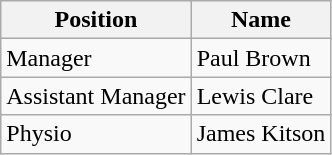<table class="wikitable">
<tr>
<th>Position</th>
<th>Name</th>
</tr>
<tr>
<td>Manager</td>
<td>Paul Brown</td>
</tr>
<tr>
<td>Assistant Manager</td>
<td>Lewis Clare</td>
</tr>
<tr>
<td>Physio</td>
<td>James Kitson</td>
</tr>
</table>
